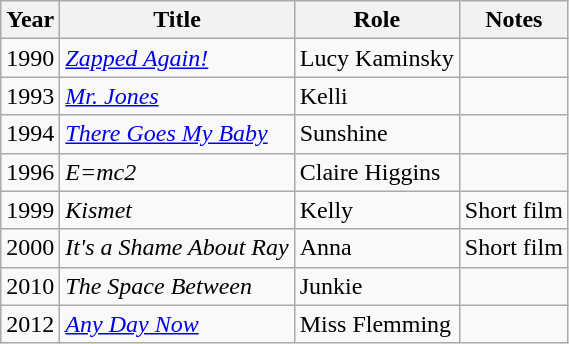<table class="wikitable sortable">
<tr>
<th>Year</th>
<th>Title</th>
<th>Role</th>
<th class="unsortable">Notes</th>
</tr>
<tr>
<td>1990</td>
<td><em><a href='#'>Zapped Again!</a></em></td>
<td>Lucy Kaminsky</td>
<td></td>
</tr>
<tr>
<td>1993</td>
<td><em><a href='#'>Mr. Jones</a></em></td>
<td>Kelli</td>
<td></td>
</tr>
<tr>
<td>1994</td>
<td><em><a href='#'>There Goes My Baby</a></em></td>
<td>Sunshine</td>
<td></td>
</tr>
<tr>
<td>1996</td>
<td><em>E=mc2</em></td>
<td>Claire Higgins</td>
<td></td>
</tr>
<tr>
<td>1999</td>
<td><em>Kismet</em></td>
<td>Kelly</td>
<td>Short film</td>
</tr>
<tr>
<td>2000</td>
<td><em>It's a Shame About Ray</em></td>
<td>Anna</td>
<td>Short film</td>
</tr>
<tr>
<td>2010</td>
<td><em>The Space Between</em></td>
<td>Junkie</td>
<td></td>
</tr>
<tr>
<td>2012</td>
<td><em><a href='#'>Any Day Now</a></em></td>
<td>Miss Flemming</td>
<td></td>
</tr>
</table>
